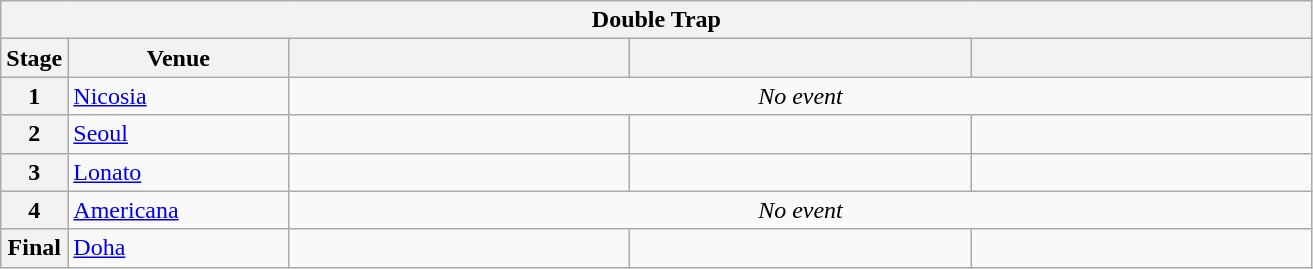<table class="wikitable">
<tr>
<th colspan="5">Double Trap</th>
</tr>
<tr>
<th>Stage</th>
<th width=140>Venue</th>
<th width=220></th>
<th width=220></th>
<th width=220></th>
</tr>
<tr>
<th>1</th>
<td> <a href='#'>Nicosia</a></td>
<td align = center colspan="3"><em>No event</em></td>
</tr>
<tr>
<th>2</th>
<td> <a href='#'>Seoul</a></td>
<td></td>
<td></td>
<td></td>
</tr>
<tr>
<th>3</th>
<td> <a href='#'>Lonato</a></td>
<td></td>
<td></td>
<td></td>
</tr>
<tr>
<th>4</th>
<td> <a href='#'>Americana</a></td>
<td align = center colspan="3"><em>No event</em></td>
</tr>
<tr>
<th>Final</th>
<td> <a href='#'>Doha</a></td>
<td></td>
<td></td>
<td></td>
</tr>
</table>
